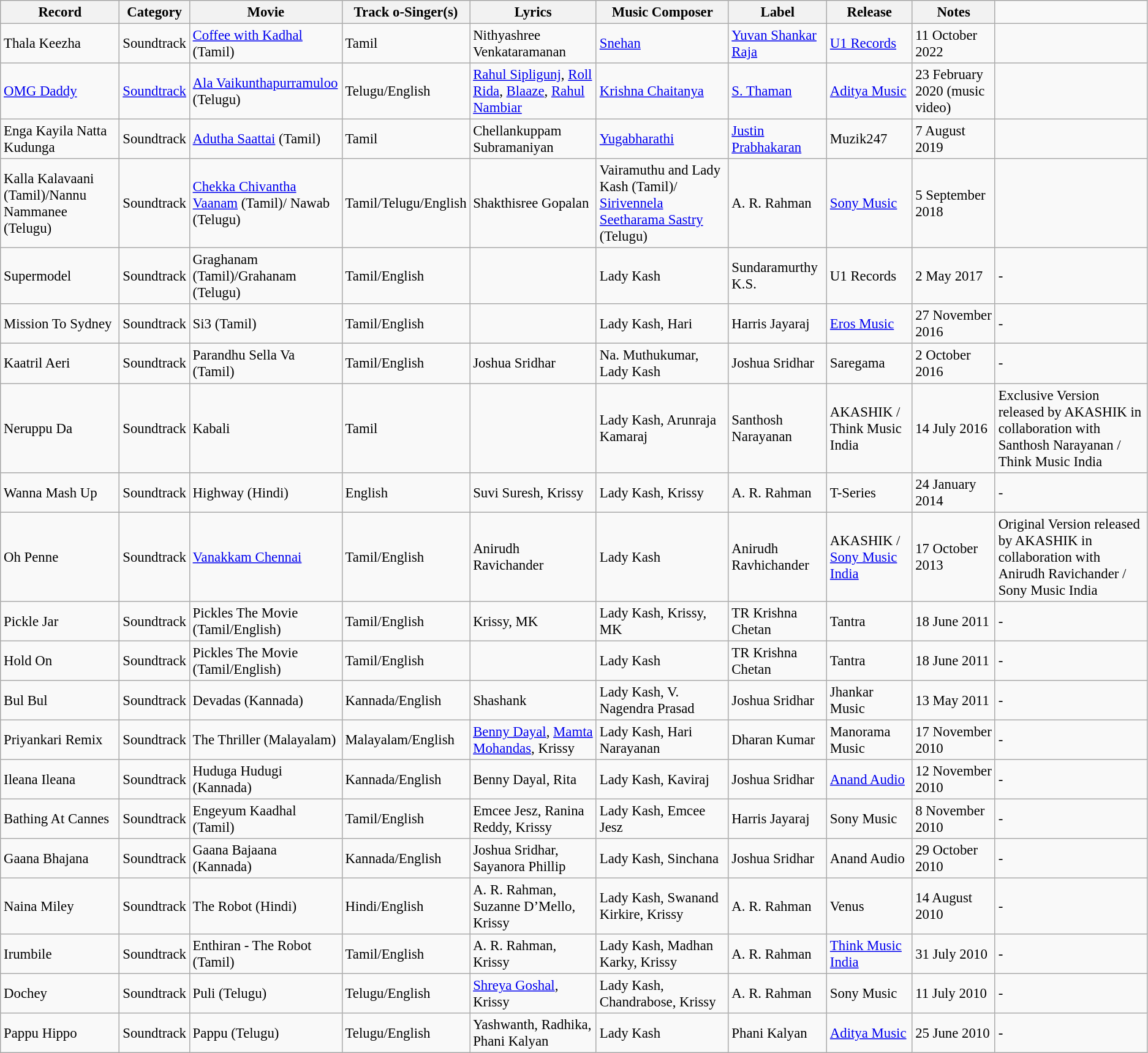<table class="wikitable" style="font-size: 95%;">
<tr>
<th>Record</th>
<th>Category</th>
<th>Movie</th>
<th>Track o-Singer(s)</th>
<th>Lyrics</th>
<th>Music Composer</th>
<th>Label</th>
<th>Release</th>
<th>Notes</th>
</tr>
<tr>
<td>Thala Keezha</td>
<td>Soundtrack</td>
<td><a href='#'>Coffee with Kadhal</a> (Tamil)</td>
<td>Tamil</td>
<td>Nithyashree Venkataramanan</td>
<td><a href='#'>Snehan</a></td>
<td><a href='#'>Yuvan Shankar Raja</a></td>
<td><a href='#'>U1 Records</a></td>
<td>11 October 2022</td>
<td></td>
</tr>
<tr>
<td><a href='#'>OMG Daddy</a></td>
<td><a href='#'>Soundtrack</a></td>
<td><a href='#'>Ala Vaikunthapurramuloo</a> (Telugu)</td>
<td>Telugu/English</td>
<td><a href='#'>Rahul Sipligunj</a>, <a href='#'>Roll Rida</a>, <a href='#'>Blaaze</a>, <a href='#'>Rahul Nambiar</a></td>
<td><a href='#'>Krishna Chaitanya</a></td>
<td><a href='#'>S. Thaman</a></td>
<td><a href='#'>Aditya Music</a></td>
<td>23 February 2020 (music video)</td>
<td></td>
</tr>
<tr>
<td>Enga Kayila Natta Kudunga</td>
<td>Soundtrack</td>
<td><a href='#'>Adutha Saattai</a> (Tamil)</td>
<td>Tamil</td>
<td>Chellankuppam Subramaniyan</td>
<td><a href='#'>Yugabharathi</a></td>
<td><a href='#'>Justin Prabhakaran</a></td>
<td>Muzik247</td>
<td>7 August 2019</td>
<td></td>
</tr>
<tr>
<td>Kalla Kalavaani (Tamil)/Nannu Nammanee (Telugu)</td>
<td>Soundtrack</td>
<td><a href='#'>Chekka Chivantha Vaanam</a> (Tamil)/ Nawab (Telugu)</td>
<td>Tamil/Telugu/English</td>
<td>Shakthisree Gopalan</td>
<td>Vairamuthu and Lady Kash (Tamil)/ <a href='#'>Sirivennela Seetharama Sastry</a> (Telugu)</td>
<td>A. R. Rahman</td>
<td><a href='#'>Sony Music</a></td>
<td>5 September 2018</td>
<td></td>
</tr>
<tr>
<td>Supermodel</td>
<td>Soundtrack</td>
<td>Graghanam (Tamil)/Grahanam (Telugu)</td>
<td>Tamil/English</td>
<td></td>
<td>Lady Kash</td>
<td>Sundaramurthy K.S.</td>
<td>U1 Records</td>
<td>2 May 2017</td>
<td>-</td>
</tr>
<tr>
<td>Mission To Sydney</td>
<td>Soundtrack</td>
<td>Si3 (Tamil)</td>
<td>Tamil/English</td>
<td></td>
<td>Lady Kash, Hari</td>
<td>Harris Jayaraj</td>
<td><a href='#'>Eros Music</a></td>
<td>27 November 2016</td>
<td>-</td>
</tr>
<tr>
<td>Kaatril Aeri</td>
<td>Soundtrack</td>
<td>Parandhu Sella Va (Tamil)</td>
<td>Tamil/English</td>
<td>Joshua Sridhar</td>
<td>Na. Muthukumar, Lady Kash</td>
<td>Joshua Sridhar</td>
<td>Saregama</td>
<td>2 October 2016</td>
<td>-</td>
</tr>
<tr>
<td>Neruppu Da</td>
<td>Soundtrack</td>
<td>Kabali</td>
<td>Tamil</td>
<td></td>
<td>Lady Kash, Arunraja Kamaraj</td>
<td>Santhosh Narayanan</td>
<td>AKASHIK / Think Music India</td>
<td>14 July 2016</td>
<td>Exclusive Version released by AKASHIK in collaboration with Santhosh Narayanan / Think Music India</td>
</tr>
<tr>
<td>Wanna Mash Up</td>
<td>Soundtrack</td>
<td>Highway (Hindi)</td>
<td>English</td>
<td>Suvi Suresh, Krissy</td>
<td>Lady Kash, Krissy</td>
<td>A. R. Rahman</td>
<td>T-Series</td>
<td>24 January 2014</td>
<td>-</td>
</tr>
<tr>
<td>Oh Penne</td>
<td>Soundtrack</td>
<td><a href='#'>Vanakkam Chennai</a></td>
<td>Tamil/English</td>
<td>Anirudh Ravichander</td>
<td>Lady Kash</td>
<td>Anirudh Ravhichander</td>
<td>AKASHIK / <a href='#'>Sony Music India</a></td>
<td>17 October 2013</td>
<td>Original Version released by AKASHIK in collaboration with Anirudh Ravichander / Sony Music India</td>
</tr>
<tr>
<td>Pickle Jar</td>
<td>Soundtrack</td>
<td>Pickles The Movie (Tamil/English)</td>
<td>Tamil/English</td>
<td>Krissy, MK</td>
<td>Lady Kash, Krissy, MK</td>
<td>TR Krishna Chetan</td>
<td>Tantra</td>
<td>18 June 2011</td>
<td>-</td>
</tr>
<tr>
<td>Hold On</td>
<td>Soundtrack</td>
<td>Pickles The Movie (Tamil/English)</td>
<td>Tamil/English</td>
<td></td>
<td>Lady Kash</td>
<td>TR Krishna Chetan</td>
<td>Tantra</td>
<td>18 June 2011</td>
<td>-</td>
</tr>
<tr>
<td>Bul Bul</td>
<td>Soundtrack</td>
<td>Devadas (Kannada)</td>
<td>Kannada/English</td>
<td>Shashank</td>
<td>Lady Kash, V. Nagendra Prasad</td>
<td>Joshua Sridhar</td>
<td>Jhankar Music</td>
<td>13 May 2011</td>
<td>-</td>
</tr>
<tr>
<td>Priyankari Remix</td>
<td>Soundtrack</td>
<td>The Thriller (Malayalam)</td>
<td>Malayalam/English</td>
<td><a href='#'>Benny Dayal</a>, <a href='#'>Mamta Mohandas</a>, Krissy</td>
<td>Lady Kash, Hari Narayanan</td>
<td>Dharan Kumar</td>
<td>Manorama Music</td>
<td>17 November 2010</td>
<td>-</td>
</tr>
<tr>
<td>Ileana Ileana</td>
<td>Soundtrack</td>
<td>Huduga Hudugi (Kannada)</td>
<td>Kannada/English</td>
<td>Benny Dayal, Rita</td>
<td>Lady Kash, Kaviraj</td>
<td>Joshua Sridhar</td>
<td><a href='#'>Anand Audio</a></td>
<td>12 November 2010</td>
<td>-</td>
</tr>
<tr>
<td>Bathing At Cannes</td>
<td>Soundtrack</td>
<td>Engeyum Kaadhal (Tamil)</td>
<td>Tamil/English</td>
<td>Emcee Jesz, Ranina Reddy, Krissy</td>
<td>Lady Kash, Emcee Jesz</td>
<td>Harris Jayaraj</td>
<td>Sony Music</td>
<td>8 November 2010</td>
<td>-</td>
</tr>
<tr>
<td>Gaana Bhajana</td>
<td>Soundtrack</td>
<td>Gaana Bajaana (Kannada)</td>
<td>Kannada/English</td>
<td>Joshua Sridhar, Sayanora Phillip</td>
<td>Lady Kash, Sinchana</td>
<td>Joshua Sridhar</td>
<td>Anand Audio</td>
<td>29 October 2010</td>
<td>-</td>
</tr>
<tr>
<td>Naina Miley</td>
<td>Soundtrack</td>
<td>The Robot (Hindi)</td>
<td>Hindi/English</td>
<td>A. R. Rahman, Suzanne D’Mello, Krissy</td>
<td>Lady Kash, Swanand Kirkire, Krissy</td>
<td>A. R. Rahman</td>
<td>Venus</td>
<td>14 August 2010</td>
<td>-</td>
</tr>
<tr>
<td>Irumbile</td>
<td>Soundtrack</td>
<td>Enthiran - The Robot (Tamil)</td>
<td>Tamil/English</td>
<td>A. R. Rahman, Krissy</td>
<td>Lady Kash, Madhan Karky, Krissy</td>
<td>A. R. Rahman</td>
<td><a href='#'>Think Music India</a></td>
<td>31 July 2010</td>
<td>-</td>
</tr>
<tr>
<td>Dochey</td>
<td>Soundtrack</td>
<td>Puli (Telugu)</td>
<td>Telugu/English</td>
<td><a href='#'>Shreya Goshal</a>, Krissy</td>
<td>Lady Kash, Chandrabose, Krissy</td>
<td>A. R. Rahman</td>
<td>Sony Music</td>
<td>11 July 2010</td>
<td>-</td>
</tr>
<tr>
<td>Pappu Hippo</td>
<td>Soundtrack</td>
<td>Pappu (Telugu)</td>
<td>Telugu/English</td>
<td>Yashwanth, Radhika, Phani Kalyan</td>
<td>Lady Kash</td>
<td>Phani Kalyan</td>
<td><a href='#'>Aditya Music</a></td>
<td>25 June 2010</td>
<td>-</td>
</tr>
</table>
